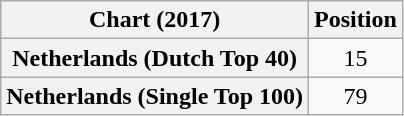<table class="wikitable sortable plainrowheaders" style="text-align:center">
<tr>
<th>Chart (2017)</th>
<th>Position</th>
</tr>
<tr>
<th scope="row">Netherlands (Dutch Top 40)</th>
<td>15</td>
</tr>
<tr>
<th scope="row">Netherlands (Single Top 100)</th>
<td>79</td>
</tr>
</table>
